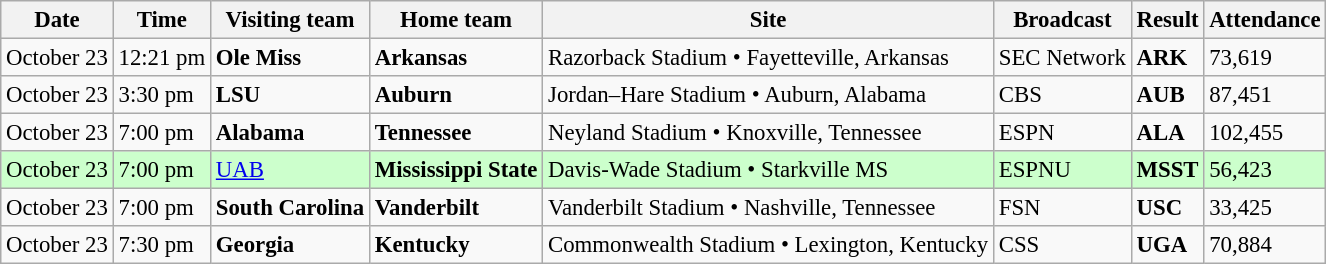<table class="wikitable" style="font-size:95%;">
<tr>
<th>Date</th>
<th>Time</th>
<th>Visiting team</th>
<th>Home team</th>
<th>Site</th>
<th>Broadcast</th>
<th>Result</th>
<th>Attendance</th>
</tr>
<tr bgcolor=>
<td>October 23</td>
<td>12:21 pm</td>
<td><strong>Ole Miss</strong></td>
<td><strong>Arkansas</strong></td>
<td>Razorback Stadium • Fayetteville, Arkansas</td>
<td>SEC Network</td>
<td><strong>ARK</strong> </td>
<td>73,619</td>
</tr>
<tr bgcolor=>
<td>October 23</td>
<td>3:30 pm</td>
<td><strong>LSU</strong></td>
<td><strong>Auburn</strong></td>
<td>Jordan–Hare Stadium • Auburn, Alabama</td>
<td>CBS</td>
<td><strong>AUB</strong> </td>
<td>87,451</td>
</tr>
<tr bgcolor=>
<td>October 23</td>
<td>7:00 pm</td>
<td><strong>Alabama</strong></td>
<td><strong>Tennessee</strong></td>
<td>Neyland Stadium • Knoxville, Tennessee</td>
<td>ESPN</td>
<td><strong>ALA</strong> </td>
<td>102,455</td>
</tr>
<tr bgcolor=ccffcc>
<td>October 23</td>
<td>7:00 pm</td>
<td><a href='#'>UAB</a></td>
<td><strong>Mississippi State</strong></td>
<td>Davis-Wade Stadium • Starkville MS</td>
<td>ESPNU</td>
<td><strong>MSST</strong> </td>
<td>56,423</td>
</tr>
<tr bgcolor=>
<td>October 23</td>
<td>7:00 pm</td>
<td><strong>South Carolina</strong></td>
<td><strong>Vanderbilt</strong></td>
<td>Vanderbilt Stadium • Nashville, Tennessee</td>
<td>FSN</td>
<td><strong>USC</strong> </td>
<td>33,425</td>
</tr>
<tr bgcolor=>
<td>October 23</td>
<td>7:30 pm</td>
<td><strong>Georgia</strong></td>
<td><strong>Kentucky</strong></td>
<td>Commonwealth Stadium • Lexington, Kentucky</td>
<td>CSS</td>
<td><strong>UGA</strong> </td>
<td>70,884</td>
</tr>
</table>
